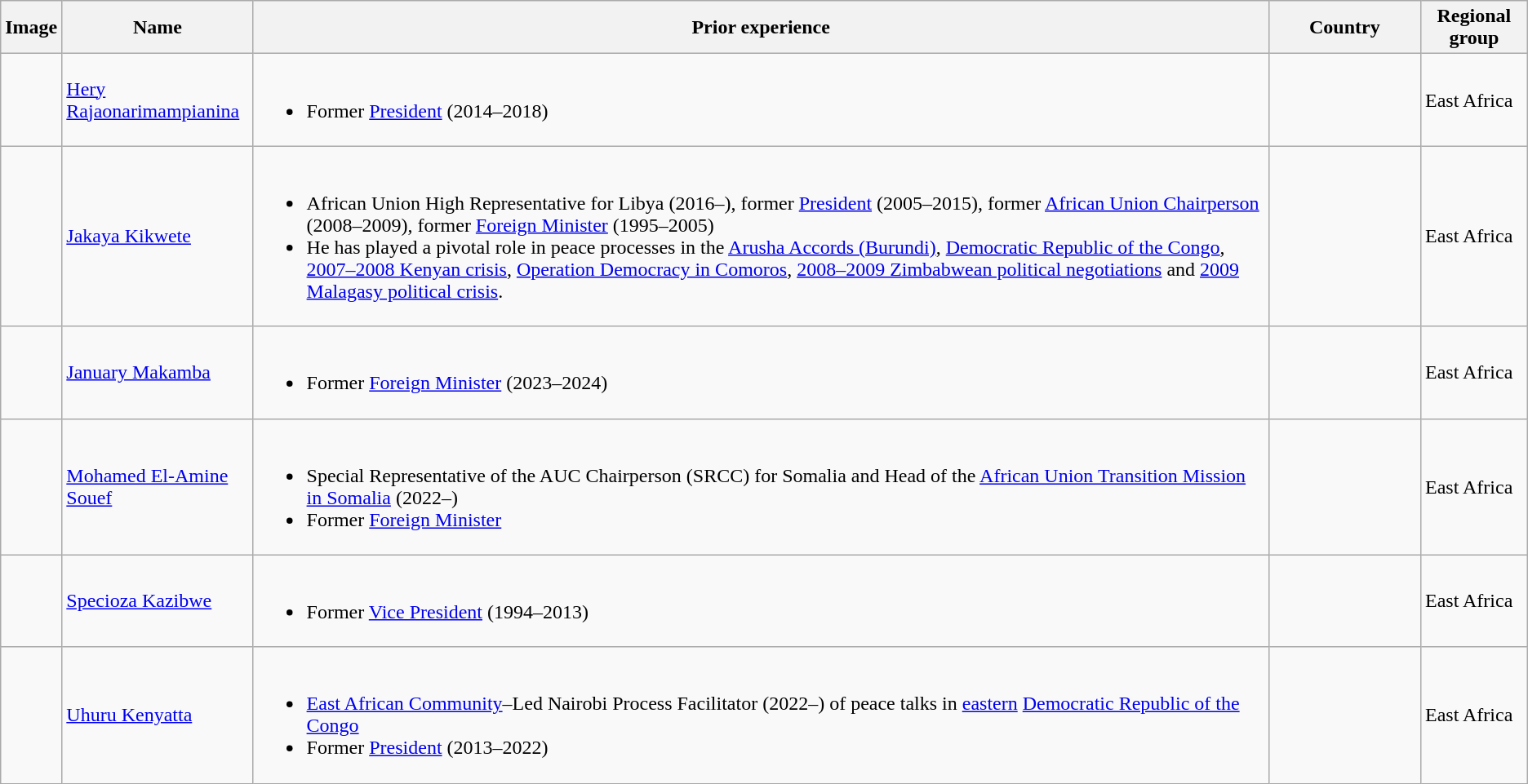<table class="wikitable sortable">
<tr style="font-weight:bold;">
<th class="unsortable">Image</th>
<th style="width:9.3em">Name</th>
<th>Prior experience</th>
<th style="width:7.3em">Country</th>
<th>Regional group</th>
</tr>
<tr>
<td></td>
<td><a href='#'>Hery Rajaonarimampianina</a></td>
<td><br><ul><li>Former <a href='#'>President</a> (2014–2018)</li></ul></td>
<td></td>
<td>East Africa</td>
</tr>
<tr>
<td></td>
<td><a href='#'>Jakaya Kikwete</a></td>
<td><br><ul><li>African Union High Representative for Libya (2016–), former <a href='#'>President</a> (2005–2015), former <a href='#'>African Union Chairperson</a> (2008–2009), former <a href='#'>Foreign Minister</a> (1995–2005)</li><li>He has played a pivotal role in peace processes in the <a href='#'>Arusha Accords (Burundi)</a>, <a href='#'>Democratic Republic of the Congo</a>, <a href='#'>2007–2008 Kenyan crisis</a>, <a href='#'>Operation Democracy in Comoros</a>, <a href='#'>2008–2009 Zimbabwean political negotiations</a> and <a href='#'>2009 Malagasy political crisis</a>.</li></ul></td>
<td></td>
<td>East Africa</td>
</tr>
<tr>
<td></td>
<td><a href='#'>January Makamba</a></td>
<td><br><ul><li>Former <a href='#'>Foreign Minister</a> (2023–2024)</li></ul></td>
<td></td>
<td>East Africa</td>
</tr>
<tr>
<td></td>
<td><a href='#'>Mohamed El-Amine Souef</a></td>
<td><br><ul><li>Special Representative of the AUC Chairperson (SRCC) for Somalia and Head of the <a href='#'>African Union Transition Mission in Somalia</a> (2022–)</li><li>Former <a href='#'>Foreign Minister</a></li></ul></td>
<td></td>
<td>East Africa</td>
</tr>
<tr>
<td></td>
<td><a href='#'>Specioza Kazibwe</a></td>
<td><br><ul><li>Former <a href='#'>Vice President</a> (1994–2013)</li></ul></td>
<td></td>
<td>East Africa</td>
</tr>
<tr>
<td></td>
<td><a href='#'>Uhuru Kenyatta</a></td>
<td><br><ul><li><a href='#'>East African Community</a>–Led Nairobi Process Facilitator (2022–) of peace talks in <a href='#'>eastern</a> <a href='#'>Democratic Republic of the Congo</a></li><li>Former <a href='#'>President</a> (2013–2022)</li></ul></td>
<td></td>
<td>East Africa</td>
</tr>
</table>
